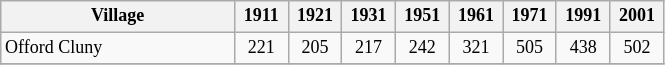<table class="wikitable" style="text-align:center;font-size: 9pt">
<tr>
<th width="150">Village<br></th>
<th width="30">1911<br></th>
<th width="30">1921<br></th>
<th width="30">1931<br></th>
<th width="30">1951<br></th>
<th width="30">1961<br></th>
<th width="30">1971<br></th>
<th width="30">1991<br></th>
<th width="30">2001<br></th>
</tr>
<tr>
<td align=left>Offord Cluny</td>
<td align="center">221</td>
<td align="center">205</td>
<td align="center">217</td>
<td align="center">242</td>
<td align="center">321</td>
<td align="center">505</td>
<td align="center">438</td>
<td align="center">502</td>
</tr>
<tr>
</tr>
</table>
